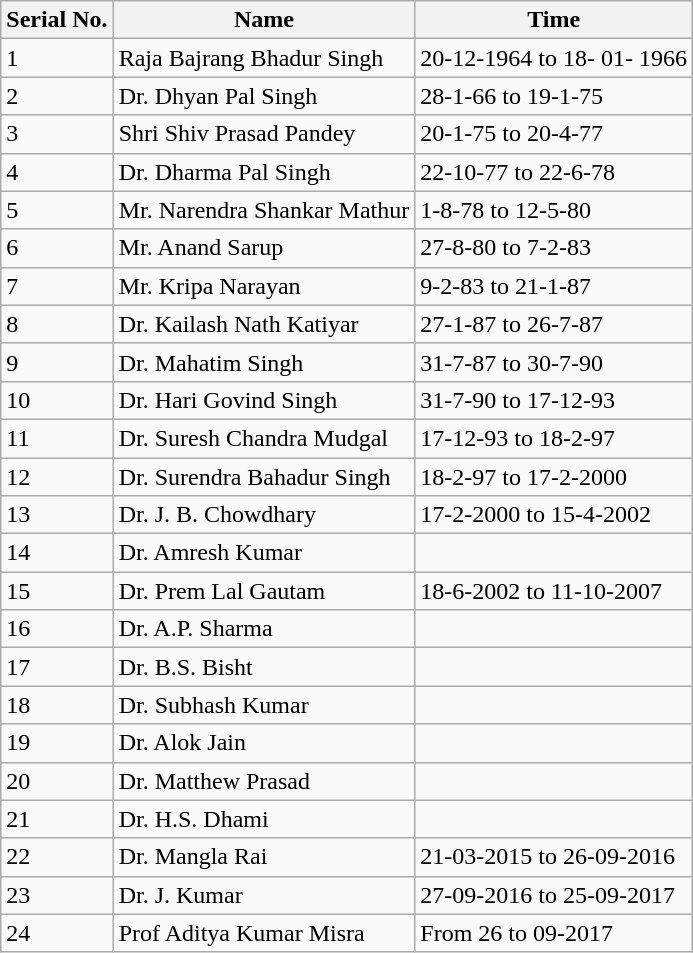<table class="wikitable">
<tr>
<th>Serial No.</th>
<th>Name</th>
<th>Time</th>
</tr>
<tr>
<td>1</td>
<td>Raja Bajrang Bhadur Singh</td>
<td>20-12-1964 to 18- 01- 1966</td>
</tr>
<tr>
<td>2</td>
<td>Dr. Dhyan Pal Singh</td>
<td>28-1-66 to 19-1-75</td>
</tr>
<tr>
<td>3</td>
<td>Shri Shiv Prasad Pandey</td>
<td>20-1-75 to 20-4-77</td>
</tr>
<tr>
<td>4</td>
<td>Dr. Dharma Pal Singh</td>
<td>22-10-77 to 22-6-78</td>
</tr>
<tr>
<td>5</td>
<td>Mr. Narendra Shankar Mathur</td>
<td>1-8-78 to 12-5-80</td>
</tr>
<tr>
<td>6</td>
<td>Mr. Anand Sarup</td>
<td>27-8-80 to 7-2-83</td>
</tr>
<tr>
<td>7</td>
<td>Mr. Kripa Narayan</td>
<td>9-2-83 to 21-1-87</td>
</tr>
<tr>
<td>8</td>
<td>Dr. Kailash Nath Katiyar</td>
<td>27-1-87 to 26-7-87</td>
</tr>
<tr>
<td>9</td>
<td>Dr. Mahatim Singh</td>
<td>31-7-87 to 30-7-90</td>
</tr>
<tr>
<td>10</td>
<td>Dr. Hari Govind Singh</td>
<td>31-7-90 to 17-12-93</td>
</tr>
<tr>
<td>11</td>
<td>Dr. Suresh Chandra Mudgal</td>
<td>17-12-93 to 18-2-97</td>
</tr>
<tr>
<td>12</td>
<td>Dr. Surendra Bahadur Singh</td>
<td>18-2-97 to 17-2-2000</td>
</tr>
<tr>
<td>13</td>
<td>Dr. J. B. Chowdhary</td>
<td>17-2-2000 to 15-4-2002</td>
</tr>
<tr>
<td>14</td>
<td>Dr. Amresh Kumar</td>
</tr>
<tr>
<td>15</td>
<td>Dr. Prem Lal Gautam</td>
<td>18-6-2002 to 11-10-2007</td>
</tr>
<tr>
<td>16</td>
<td>Dr. A.P. Sharma</td>
<td></td>
</tr>
<tr>
<td>17</td>
<td>Dr. B.S. Bisht</td>
<td></td>
</tr>
<tr>
<td>18</td>
<td>Dr. Subhash Kumar</td>
<td></td>
</tr>
<tr>
<td>19</td>
<td>Dr. Alok Jain</td>
<td></td>
</tr>
<tr>
<td>20</td>
<td>Dr. Matthew Prasad</td>
<td></td>
</tr>
<tr>
<td>21</td>
<td>Dr. H.S. Dhami</td>
<td></td>
</tr>
<tr>
<td>22</td>
<td>Dr. Mangla Rai</td>
<td>21-03-2015 to 26-09-2016</td>
</tr>
<tr>
<td>23</td>
<td>Dr. J. Kumar</td>
<td>27-09-2016 to 25-09-2017</td>
</tr>
<tr>
<td>24</td>
<td>Prof Aditya Kumar Misra</td>
<td>From 26 to 09-2017</td>
</tr>
</table>
